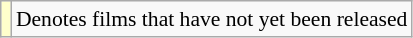<table class="wikitable" style="font-size:90%">
<tr>
<td style="background:#FFFFCC;"></td>
<td>Denotes films that have not yet been released</td>
</tr>
</table>
